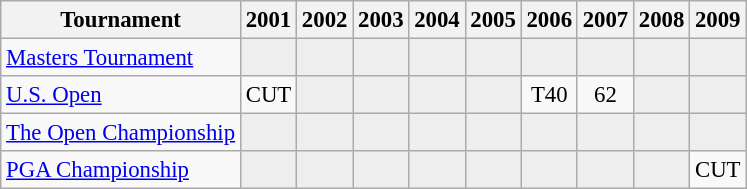<table class="wikitable" style="font-size:95%;text-align:center;">
<tr>
<th>Tournament</th>
<th>2001</th>
<th>2002</th>
<th>2003</th>
<th>2004</th>
<th>2005</th>
<th>2006</th>
<th>2007</th>
<th>2008</th>
<th>2009</th>
</tr>
<tr>
<td align=left><a href='#'>Masters Tournament</a></td>
<td style="background:#eeeeee;"></td>
<td style="background:#eeeeee;"></td>
<td style="background:#eeeeee;"></td>
<td style="background:#eeeeee;"></td>
<td style="background:#eeeeee;"></td>
<td style="background:#eeeeee;"></td>
<td style="background:#eeeeee;"></td>
<td style="background:#eeeeee;"></td>
<td style="background:#eeeeee;"></td>
</tr>
<tr>
<td align=left><a href='#'>U.S. Open</a></td>
<td>CUT</td>
<td style="background:#eeeeee;"></td>
<td style="background:#eeeeee;"></td>
<td style="background:#eeeeee;"></td>
<td style="background:#eeeeee;"></td>
<td>T40</td>
<td>62</td>
<td style="background:#eeeeee;"></td>
<td style="background:#eeeeee;"></td>
</tr>
<tr>
<td align=left><a href='#'>The Open Championship</a></td>
<td style="background:#eeeeee;"></td>
<td style="background:#eeeeee;"></td>
<td style="background:#eeeeee;"></td>
<td style="background:#eeeeee;"></td>
<td style="background:#eeeeee;"></td>
<td style="background:#eeeeee;"></td>
<td style="background:#eeeeee;"></td>
<td style="background:#eeeeee;"></td>
<td style="background:#eeeeee;"></td>
</tr>
<tr>
<td align=left><a href='#'>PGA Championship</a></td>
<td style="background:#eeeeee;"></td>
<td style="background:#eeeeee;"></td>
<td style="background:#eeeeee;"></td>
<td style="background:#eeeeee;"></td>
<td style="background:#eeeeee;"></td>
<td style="background:#eeeeee;"></td>
<td style="background:#eeeeee;"></td>
<td style="background:#eeeeee;"></td>
<td>CUT</td>
</tr>
</table>
